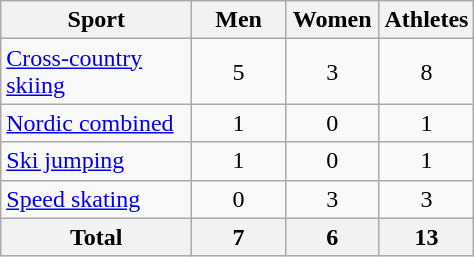<table class="wikitable sortable" style="text-align:center;">
<tr>
<th width=120>Sport</th>
<th width=55>Men</th>
<th width=55>Women</th>
<th width="55">Athletes</th>
</tr>
<tr>
<td align=left><a href='#'>Cross-country skiing</a></td>
<td>5</td>
<td>3</td>
<td>8</td>
</tr>
<tr>
<td align=left><a href='#'>Nordic combined</a></td>
<td>1</td>
<td>0</td>
<td>1</td>
</tr>
<tr>
<td align=left><a href='#'>Ski jumping</a></td>
<td>1</td>
<td>0</td>
<td>1</td>
</tr>
<tr>
<td align=left><a href='#'>Speed skating</a></td>
<td>0</td>
<td>3</td>
<td>3</td>
</tr>
<tr>
<th>Total</th>
<th>7</th>
<th>6</th>
<th>13</th>
</tr>
</table>
